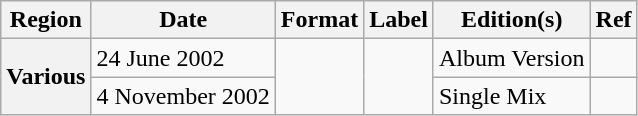<table class="wikitable plainrowheaders">
<tr>
<th scope="col">Region</th>
<th scope="col">Date</th>
<th scope="col">Format</th>
<th scope="col">Label</th>
<th scope="col">Edition(s)</th>
<th scope="col">Ref</th>
</tr>
<tr>
<th rowspan="2" scope="row">Various</th>
<td rowspan="1">24 June 2002</td>
<td rowspan="2"></td>
<td rowspan="2"></td>
<td rowspan="1">Album Version</td>
<td rowspan="1"></td>
</tr>
<tr>
<td rowspan="1">4 November 2002</td>
<td rowspan="1">Single Mix</td>
<td rowspan="1"></td>
</tr>
</table>
